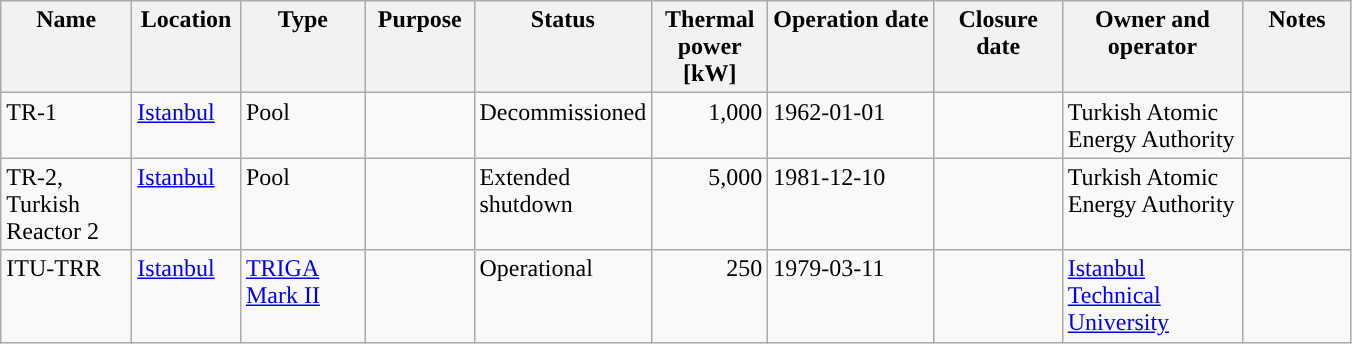<table class="wikitable" >
<tr valign="top">
<th width="80">Name</th>
<th width="65">Location</th>
<th width="76">Type</th>
<th width="65">Purpose</th>
<th width="91">Status</th>
<th width="70“">Thermal power [kW]</th>
<th width=„67“>Operation date</th>
<th width="78“">Closure date</th>
<th width="113“">Owner and operator</th>
<th width="65">Notes</th>
</tr>
<tr valign="top">
<td>TR-1</td>
<td><a href='#'>Istanbul</a></td>
<td>Pool</td>
<td></td>
<td>Decommissioned</td>
<td align="right">1,000</td>
<td>1962-01-01</td>
<td></td>
<td>Turkish Atomic Energy Authority</td>
<td></td>
</tr>
<tr valign="top">
<td>TR-2, Turkish Reactor 2</td>
<td><a href='#'>Istanbul</a></td>
<td>Pool</td>
<td></td>
<td>Extended shutdown</td>
<td align="right">5,000</td>
<td>1981-12-10</td>
<td></td>
<td>Turkish Atomic Energy Authority</td>
<td></td>
</tr>
<tr valign="top">
<td>ITU-TRR</td>
<td><a href='#'>Istanbul</a></td>
<td><a href='#'>TRIGA Mark II</a></td>
<td></td>
<td>Operational</td>
<td align="right">250</td>
<td>1979-03-11</td>
<td></td>
<td><a href='#'>Istanbul Technical University</a></td>
<td></td>
</tr>
</table>
